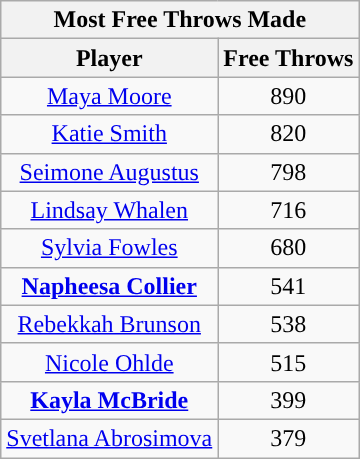<table class="wikitable sortable" style="text-align:center">
<tr>
<th colspan="5">Most Free Throws Made</th>
</tr>
<tr>
<th>Player</th>
<th>Free Throws</th>
</tr>
<tr>
<td><a href='#'>Maya Moore</a></td>
<td>890</td>
</tr>
<tr>
<td><a href='#'>Katie Smith</a></td>
<td>820</td>
</tr>
<tr>
<td><a href='#'>Seimone Augustus</a></td>
<td>798</td>
</tr>
<tr>
<td><a href='#'>Lindsay Whalen</a></td>
<td>716</td>
</tr>
<tr>
<td><a href='#'>Sylvia Fowles</a></td>
<td>680</td>
</tr>
<tr>
<td><strong><a href='#'>Napheesa Collier</a></strong></td>
<td>541</td>
</tr>
<tr>
<td><a href='#'>Rebekkah Brunson</a></td>
<td>538</td>
</tr>
<tr>
<td><a href='#'>Nicole Ohlde</a></td>
<td>515</td>
</tr>
<tr>
<td><strong><a href='#'>Kayla McBride</a></strong></td>
<td>399</td>
</tr>
<tr>
<td><a href='#'>Svetlana Abrosimova</a></td>
<td>379</td>
</tr>
</table>
